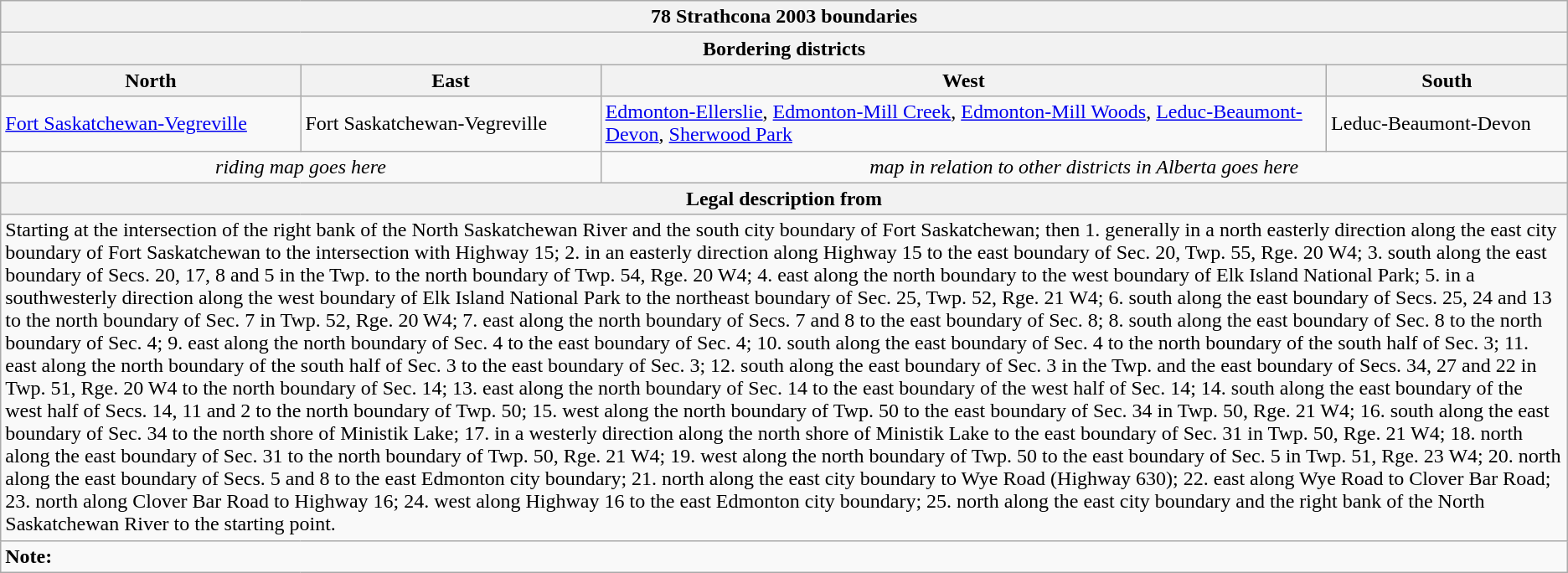<table class="wikitable collapsible collapsed">
<tr>
<th colspan=4>78 Strathcona 2003 boundaries</th>
</tr>
<tr>
<th colspan=4>Bordering districts</th>
</tr>
<tr>
<th>North</th>
<th>East</th>
<th>West</th>
<th>South</th>
</tr>
<tr>
<td><a href='#'>Fort Saskatchewan-Vegreville</a></td>
<td>Fort Saskatchewan-Vegreville</td>
<td><a href='#'>Edmonton-Ellerslie</a>, <a href='#'>Edmonton-Mill Creek</a>, <a href='#'>Edmonton-Mill Woods</a>, <a href='#'>Leduc-Beaumont-Devon</a>, <a href='#'>Sherwood Park</a></td>
<td>Leduc-Beaumont-Devon</td>
</tr>
<tr>
<td colspan=2 align=center><em>riding map goes here</em></td>
<td colspan=2 align=center><em>map in relation to other districts in Alberta goes here</em></td>
</tr>
<tr>
<th colspan=4>Legal description from </th>
</tr>
<tr>
<td colspan=4>Starting at the intersection of the right bank of the North Saskatchewan River and the south city boundary of Fort Saskatchewan; then 1. generally in a north easterly direction along the east city boundary of Fort Saskatchewan to the intersection with Highway 15; 2. in an easterly direction along Highway 15 to the east boundary of Sec. 20, Twp. 55, Rge. 20 W4; 3. south along the east boundary of Secs. 20, 17, 8 and 5 in the Twp. to the north boundary of Twp. 54, Rge. 20 W4; 4. east along the north boundary to the west boundary of Elk Island National Park; 5. in a southwesterly direction along the west boundary of Elk Island National Park to the northeast boundary of Sec. 25, Twp. 52, Rge. 21 W4; 6. south along the east boundary of Secs. 25, 24 and 13 to the north boundary of Sec. 7 in Twp. 52, Rge. 20 W4; 7. east along the north boundary of Secs. 7 and 8 to the east boundary of Sec. 8; 8. south along the east boundary of Sec. 8 to the north boundary of Sec. 4; 9. east along the north boundary of Sec. 4 to the east boundary of Sec. 4; 10. south along the east boundary of Sec. 4 to the north boundary of the south half of Sec. 3; 11. east along the north boundary of the south half of Sec. 3 to the east boundary of Sec. 3; 12. south along the east boundary of Sec. 3 in the Twp. and the east boundary of Secs. 34, 27 and 22 in Twp. 51, Rge. 20 W4 to the north boundary of Sec. 14; 13. east along the north boundary of Sec. 14 to the east boundary of the west half of Sec. 14; 14. south along the east boundary of the west half of Secs. 14, 11 and 2 to the north boundary of Twp. 50; 15. west along the north boundary of Twp. 50 to the east boundary of Sec. 34 in Twp. 50, Rge. 21 W4; 16. south along the east boundary of Sec. 34 to the north shore of Ministik Lake; 17. in a westerly direction along the north shore of Ministik Lake to the east boundary of Sec. 31 in Twp. 50, Rge. 21 W4; 18. north along the east boundary of Sec. 31 to the north boundary of Twp. 50, Rge. 21 W4; 19. west along the north boundary of Twp. 50 to the east boundary of Sec. 5 in Twp. 51, Rge. 23 W4; 20. north along the east boundary of Secs. 5 and 8 to the east Edmonton city boundary; 21. north along the east city boundary to Wye Road (Highway 630); 22. east along Wye Road to Clover Bar Road; 23. north along Clover Bar Road to Highway 16; 24. west along Highway 16 to the east Edmonton city boundary; 25. north along the east city boundary and the right bank of the North Saskatchewan River to the starting point.</td>
</tr>
<tr>
<td colspan=4><strong>Note:</strong></td>
</tr>
</table>
